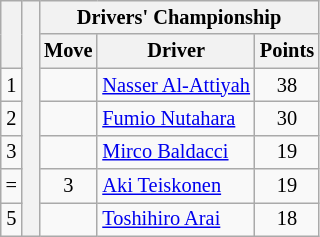<table class="wikitable" style="font-size:85%;">
<tr>
<th rowspan="2"></th>
<th rowspan="7" style="width:5px;"></th>
<th colspan="3">Drivers' Championship</th>
</tr>
<tr>
<th>Move</th>
<th>Driver</th>
<th>Points</th>
</tr>
<tr>
<td align="center">1</td>
<td align="center"></td>
<td> <a href='#'>Nasser Al-Attiyah</a></td>
<td align="center">38</td>
</tr>
<tr>
<td align="center">2</td>
<td align="center"></td>
<td> <a href='#'>Fumio Nutahara</a></td>
<td align="center">30</td>
</tr>
<tr>
<td align="center">3</td>
<td align="center"></td>
<td> <a href='#'>Mirco Baldacci</a></td>
<td align="center">19</td>
</tr>
<tr>
<td align="center">=</td>
<td align="center"> 3</td>
<td> <a href='#'>Aki Teiskonen</a></td>
<td align="center">19</td>
</tr>
<tr>
<td align="center">5</td>
<td align="center"></td>
<td> <a href='#'>Toshihiro Arai</a></td>
<td align="center">18</td>
</tr>
</table>
